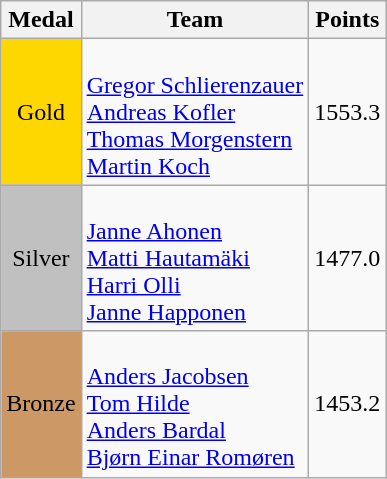<table class="wikitable">
<tr>
<th>Medal</th>
<th>Team</th>
<th>Points</th>
</tr>
<tr>
<td style="text-align:center;background-color:gold;">Gold</td>
<td><br><a href='#'>Gregor Schlierenzauer</a><br><a href='#'>Andreas Kofler</a><br><a href='#'>Thomas Morgenstern</a><br><a href='#'>Martin Koch</a></td>
<td>1553.3</td>
</tr>
<tr>
<td style="text-align:center;background-color:silver;">Silver</td>
<td><br><a href='#'>Janne Ahonen</a><br><a href='#'>Matti Hautamäki</a><br><a href='#'>Harri Olli</a><br><a href='#'>Janne Happonen</a></td>
<td>1477.0</td>
</tr>
<tr>
<td style="text-align:center;background-color:#CC9966;">Bronze</td>
<td><br><a href='#'>Anders Jacobsen</a><br><a href='#'>Tom Hilde</a><br><a href='#'>Anders Bardal</a><br><a href='#'>Bjørn Einar Romøren</a></td>
<td>1453.2</td>
</tr>
</table>
